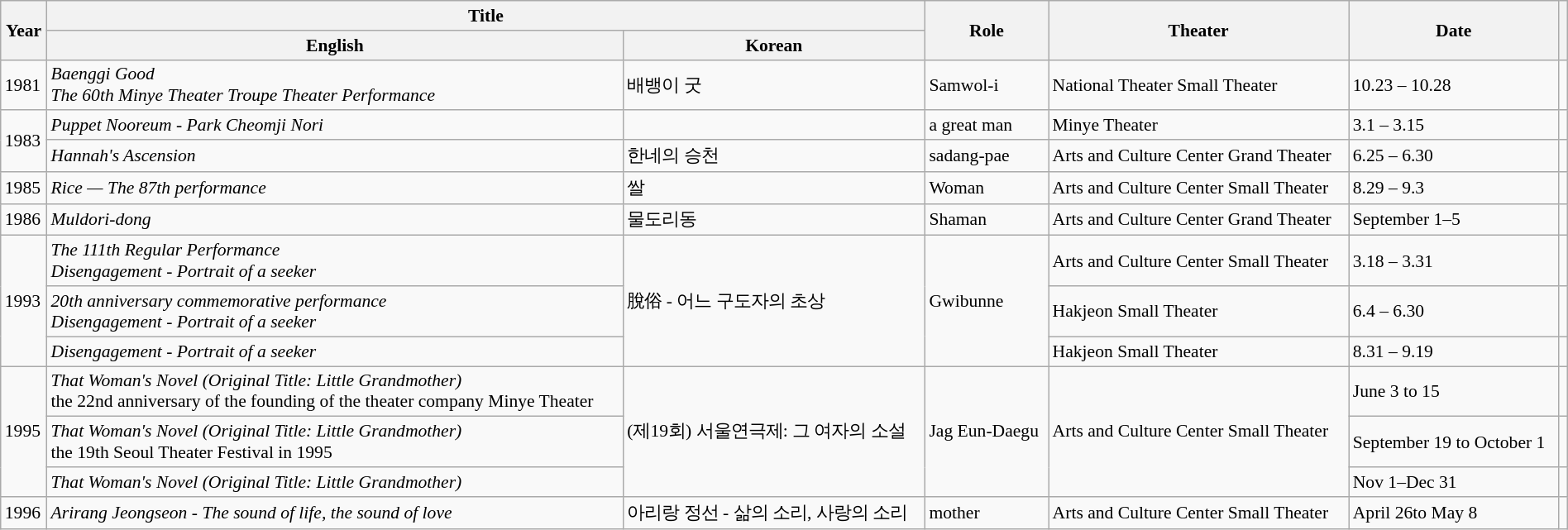<table class="wikitable sortable" style="clear:none; font-size:90%; padding:0 auto; width:100%; margin:auto">
<tr>
<th scope="col" rowspan="2">Year</th>
<th scope="col" colspan="2">Title</th>
<th scope="col" rowspan="2">Role</th>
<th rowspan="2" scope="col">Theater</th>
<th rowspan="2" scope="col">Date</th>
<th rowspan="2" scope="col" class="unsortable"></th>
</tr>
<tr>
<th>English</th>
<th>Korean</th>
</tr>
<tr>
<td>1981</td>
<td><em>Baenggi Good</em><br><em>The 60th Minye Theater Troupe Theater Performance</em></td>
<td>배뱅이 굿</td>
<td>Samwol-i</td>
<td>National Theater Small Theater</td>
<td>10.23 – 10.28</td>
<td></td>
</tr>
<tr>
<td rowspan="2">1983</td>
<td><em>Puppet Nooreum - Park Cheomji Nori</em></td>
<td></td>
<td>a great man</td>
<td>Minye Theater</td>
<td>3.1 – 3.15</td>
<td></td>
</tr>
<tr>
<td><em>Hannah's Ascension</em></td>
<td>한네의 승천</td>
<td>sadang-pae</td>
<td>Arts and Culture Center Grand Theater</td>
<td>6.25 – 6.30</td>
<td></td>
</tr>
<tr>
<td>1985</td>
<td><em>Rice —</em> <em>The 87th performance</em></td>
<td>쌀</td>
<td>Woman</td>
<td>Arts and Culture Center Small Theater</td>
<td>8.29 – 9.3</td>
<td></td>
</tr>
<tr>
<td>1986</td>
<td><em>Muldori-dong</em></td>
<td>물도리동</td>
<td>Shaman</td>
<td>Arts and Culture Center Grand Theater</td>
<td>September 1–5</td>
<td></td>
</tr>
<tr>
<td rowspan="3">1993</td>
<td><em>The 111th Regular Performance</em><br><em>Disengagement -  Portrait of a seeker</em></td>
<td rowspan="3">脫俗 - 어느 구도자의 초상</td>
<td rowspan="3">Gwibunne</td>
<td>Arts and Culture Center Small Theater</td>
<td>3.18 – 3.31</td>
<td></td>
</tr>
<tr>
<td><em>20th anniversary commemorative performance</em><br><em>Disengagement  -  Portrait of a seeker</em></td>
<td>Hakjeon Small Theater</td>
<td>6.4 – 6.30</td>
<td></td>
</tr>
<tr>
<td><em>Disengagement  -  Portrait of a seeker</em></td>
<td>Hakjeon Small Theater</td>
<td>8.31 – 9.19</td>
<td></td>
</tr>
<tr>
<td rowspan="3">1995</td>
<td><em>That Woman's Novel (Original Title: Little Grandmother)</em><br>the 22nd anniversary of the founding of the theater company Minye Theater</td>
<td rowspan="3">(제19회) 서울연극제: 그 여자의 소설</td>
<td rowspan="3">Jag Eun-Daegu</td>
<td rowspan="3">Arts and Culture Center Small Theater</td>
<td>June 3 to 15</td>
<td></td>
</tr>
<tr>
<td><em>That Woman's Novel (Original Title: Little Grandmother)</em><br>the 19th Seoul Theater Festival in 1995</td>
<td>September 19 to October 1</td>
<td></td>
</tr>
<tr>
<td><em>That Woman's Novel (Original Title: Little Grandmother)</em></td>
<td>Nov 1–Dec 31</td>
<td></td>
</tr>
<tr>
<td>1996</td>
<td><em>Arirang Jeongseon - The sound of life, the sound of love</em></td>
<td>아리랑 정선 - 삶의 소리, 사랑의 소리</td>
<td>mother</td>
<td>Arts and Culture Center Small Theater</td>
<td>April 26to May 8</td>
<td></td>
</tr>
</table>
